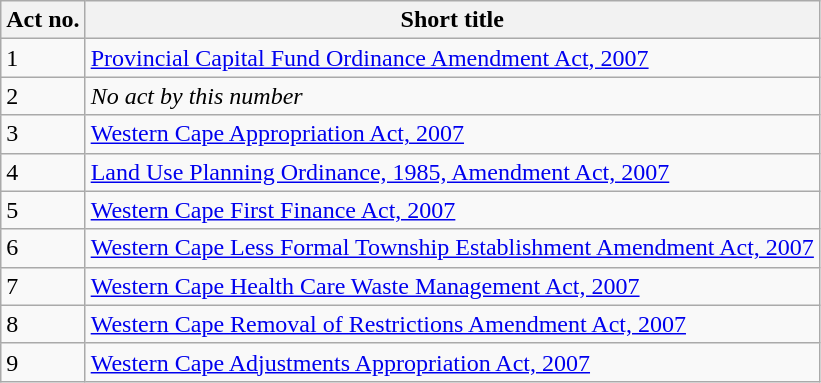<table class="wikitable">
<tr>
<th>Act no.</th>
<th>Short title</th>
</tr>
<tr>
<td>1</td>
<td><a href='#'>Provincial Capital Fund Ordinance Amendment Act, 2007</a></td>
</tr>
<tr>
<td>2</td>
<td><em>No act by this number</em></td>
</tr>
<tr>
<td>3</td>
<td><a href='#'>Western Cape Appropriation Act, 2007</a></td>
</tr>
<tr>
<td>4</td>
<td><a href='#'>Land Use Planning Ordinance, 1985, Amendment Act, 2007</a></td>
</tr>
<tr>
<td>5</td>
<td><a href='#'>Western Cape First Finance Act, 2007</a></td>
</tr>
<tr>
<td>6</td>
<td><a href='#'>Western Cape Less Formal Township Establishment Amendment Act, 2007</a></td>
</tr>
<tr>
<td>7</td>
<td><a href='#'>Western Cape Health Care Waste Management Act, 2007</a></td>
</tr>
<tr>
<td>8</td>
<td><a href='#'>Western Cape Removal of Restrictions Amendment Act, 2007</a></td>
</tr>
<tr>
<td>9</td>
<td><a href='#'>Western Cape Adjustments Appropriation Act, 2007</a></td>
</tr>
</table>
